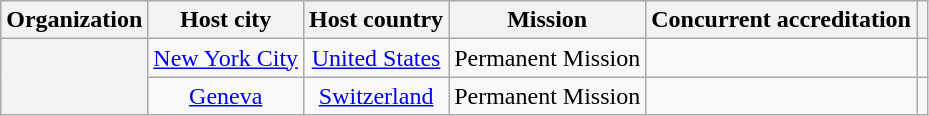<table class="wikitable plainrowheaders" style="text-align:center;">
<tr>
<th scope="col">Organization</th>
<th scope="col">Host city</th>
<th scope="col">Host country</th>
<th scope="col">Mission</th>
<th scope="col">Concurrent accreditation</th>
<th scope="col"></th>
</tr>
<tr>
<th scope="row"  rowspan="2"></th>
<td><a href='#'>New York City</a></td>
<td><a href='#'>United States</a></td>
<td>Permanent Mission</td>
<td></td>
<td></td>
</tr>
<tr>
<td><a href='#'>Geneva</a></td>
<td><a href='#'>Switzerland</a></td>
<td>Permanent Mission</td>
<td></td>
<td></td>
</tr>
</table>
